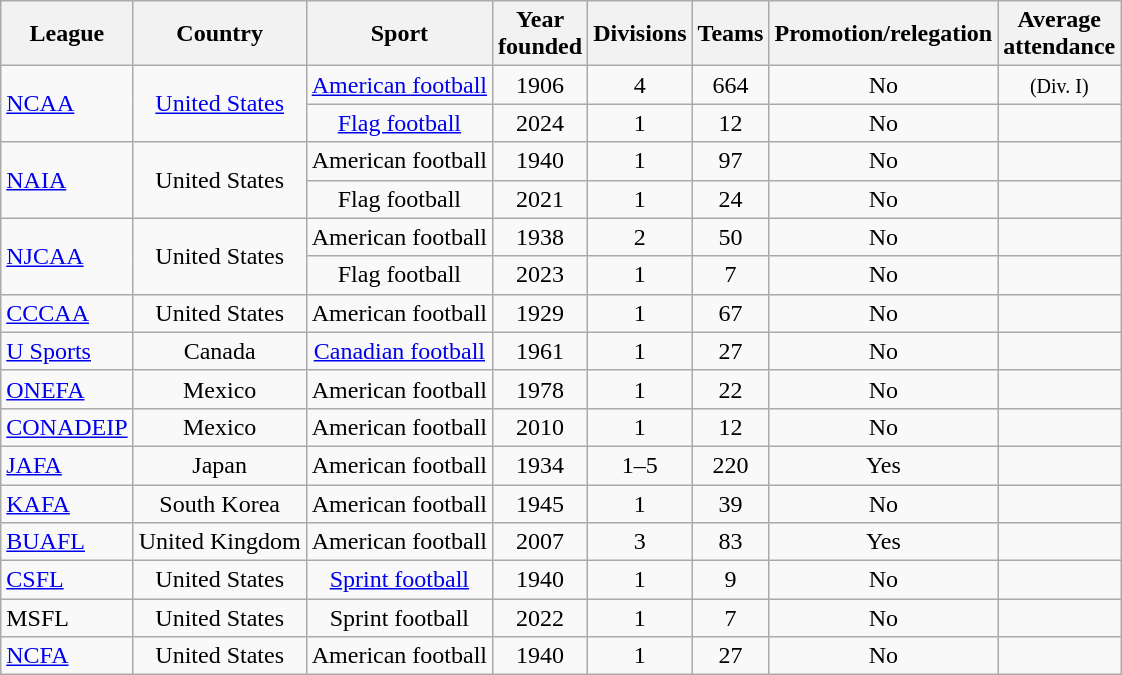<table class="wikitable sortable" style="text-align:center">
<tr>
<th>League</th>
<th>Country</th>
<th>Sport</th>
<th>Year <br> founded</th>
<th>Divisions</th>
<th>Teams</th>
<th>Promotion/relegation</th>
<th>Average <br>attendance</th>
</tr>
<tr>
<td align=left rowspan="2"><a href='#'>NCAA</a></td>
<td rowspan=2><a href='#'>United States</a></td>
<td><a href='#'>American football</a></td>
<td>1906</td>
<td>4</td>
<td>664</td>
<td>No</td>
<td> <small>(Div. I)</small></td>
</tr>
<tr>
<td><a href='#'>Flag football</a></td>
<td>2024</td>
<td>1</td>
<td>12</td>
<td>No</td>
<td></td>
</tr>
<tr>
<td align=left rowspan="2"><a href='#'>NAIA</a></td>
<td rowspan=2>United States</td>
<td>American football</td>
<td>1940</td>
<td>1</td>
<td>97</td>
<td>No</td>
<td></td>
</tr>
<tr>
<td>Flag football</td>
<td>2021</td>
<td>1</td>
<td>24</td>
<td>No</td>
<td></td>
</tr>
<tr>
<td align=left rowspan=2><a href='#'>NJCAA</a></td>
<td rowspan=2>United States</td>
<td>American football</td>
<td>1938</td>
<td>2</td>
<td>50</td>
<td>No</td>
<td></td>
</tr>
<tr>
<td>Flag football</td>
<td>2023</td>
<td>1</td>
<td>7</td>
<td>No</td>
<td></td>
</tr>
<tr>
<td align=left><a href='#'>CCCAA</a></td>
<td>United States</td>
<td>American football</td>
<td>1929</td>
<td>1</td>
<td>67</td>
<td>No</td>
<td></td>
</tr>
<tr>
<td align=left><a href='#'>U Sports</a></td>
<td>Canada</td>
<td><a href='#'>Canadian football</a></td>
<td>1961</td>
<td>1</td>
<td>27</td>
<td>No</td>
<td></td>
</tr>
<tr>
<td align=left><a href='#'>ONEFA</a></td>
<td>Mexico</td>
<td>American football</td>
<td>1978</td>
<td>1</td>
<td>22</td>
<td>No</td>
<td></td>
</tr>
<tr>
<td align=left><a href='#'>CONADEIP</a></td>
<td>Mexico</td>
<td>American football</td>
<td>2010</td>
<td>1</td>
<td>12</td>
<td>No</td>
<td></td>
</tr>
<tr>
<td align=left><a href='#'>JAFA</a></td>
<td>Japan</td>
<td>American football</td>
<td>1934</td>
<td>1–5</td>
<td>220</td>
<td>Yes</td>
<td></td>
</tr>
<tr>
<td align=left><a href='#'>KAFA</a></td>
<td>South Korea</td>
<td>American football</td>
<td>1945</td>
<td>1</td>
<td>39</td>
<td>No</td>
<td></td>
</tr>
<tr>
<td align=left><a href='#'>BUAFL</a></td>
<td>United Kingdom</td>
<td>American football</td>
<td>2007</td>
<td>3</td>
<td>83</td>
<td>Yes</td>
<td></td>
</tr>
<tr>
<td align=left><a href='#'>CSFL</a></td>
<td>United States</td>
<td><a href='#'>Sprint football</a></td>
<td>1940</td>
<td>1</td>
<td>9</td>
<td>No</td>
<td></td>
</tr>
<tr>
<td align=left>MSFL</td>
<td>United States</td>
<td>Sprint football</td>
<td>2022</td>
<td>1</td>
<td>7</td>
<td>No</td>
<td></td>
</tr>
<tr>
<td align=left><a href='#'>NCFA</a></td>
<td>United States</td>
<td>American football</td>
<td>1940</td>
<td>1</td>
<td>27</td>
<td>No</td>
<td></td>
</tr>
</table>
